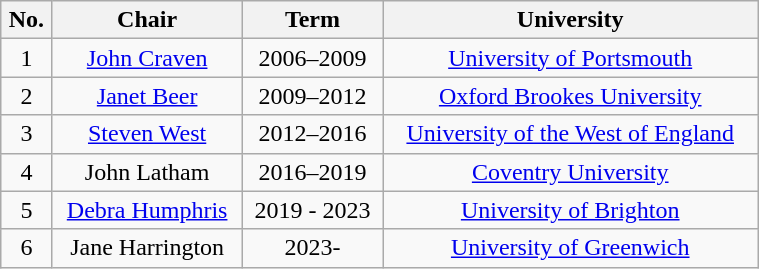<table class="wikitable" style="text-align:center; width:40%">
<tr>
<th>No.</th>
<th>Chair</th>
<th>Term</th>
<th>University</th>
</tr>
<tr>
<td>1</td>
<td><a href='#'>John Craven</a></td>
<td>2006–2009</td>
<td><a href='#'>University of Portsmouth</a></td>
</tr>
<tr>
<td>2</td>
<td><a href='#'>Janet Beer</a></td>
<td>2009–2012</td>
<td><a href='#'>Oxford Brookes University</a></td>
</tr>
<tr>
<td>3</td>
<td><a href='#'>Steven West</a></td>
<td>2012–2016</td>
<td><a href='#'>University of the West of England</a></td>
</tr>
<tr>
<td>4</td>
<td>John Latham</td>
<td>2016–2019</td>
<td><a href='#'>Coventry University</a></td>
</tr>
<tr>
<td>5</td>
<td><a href='#'>Debra Humphris</a></td>
<td>2019 - 2023</td>
<td><a href='#'>University of Brighton</a></td>
</tr>
<tr>
<td>6</td>
<td>Jane Harrington</td>
<td>2023-</td>
<td><a href='#'>University of Greenwich</a></td>
</tr>
</table>
